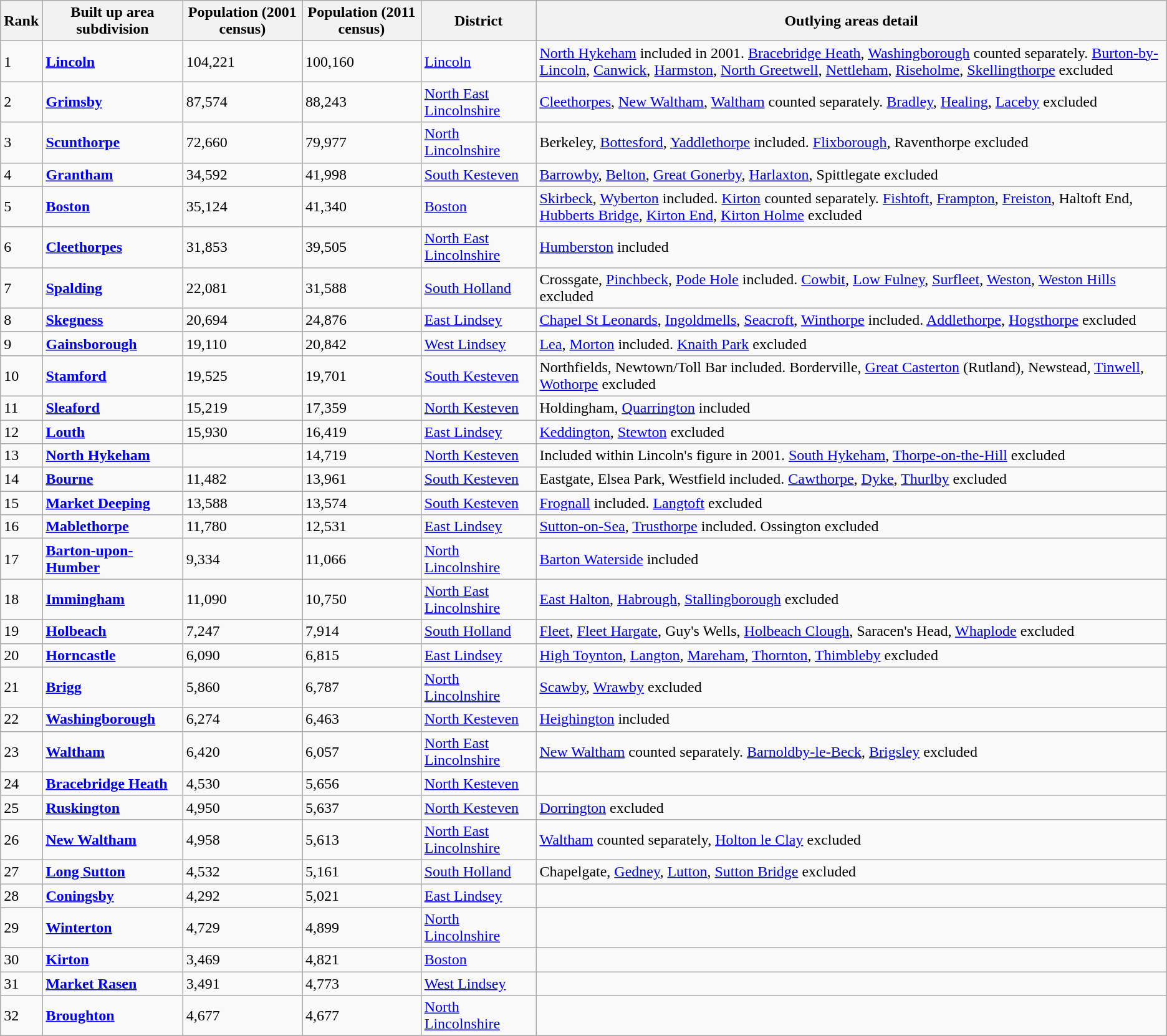<table class="wikitable sortable">
<tr>
<th>Rank</th>
<th>Built up area subdivision</th>
<th>Population (2001 census)</th>
<th>Population (2011 census)</th>
<th>District</th>
<th class="unsortable">Outlying areas detail</th>
</tr>
<tr>
<td>1</td>
<td><a href='#'><strong>Lincoln</strong></a></td>
<td>104,221</td>
<td>100,160</td>
<td><a href='#'>Lincoln</a></td>
<td><a href='#'>North Hykeham</a> included in 2001. <a href='#'>Bracebridge Heath</a>, <a href='#'>Washingborough</a> counted separately. <a href='#'>Burton-by-Lincoln</a>, <a href='#'>Canwick</a>, <a href='#'>Harmston</a>, <a href='#'>North Greetwell</a>, <a href='#'>Nettleham</a>, <a href='#'>Riseholme</a>, <a href='#'>Skellingthorpe</a> excluded</td>
</tr>
<tr>
<td>2</td>
<td><strong><a href='#'>Grimsby</a></strong></td>
<td>87,574</td>
<td>88,243</td>
<td><a href='#'>North East Lincolnshire</a></td>
<td><a href='#'>Cleethorpes</a>, <a href='#'>New Waltham</a>, <a href='#'>Waltham</a> counted separately. <a href='#'>Bradley</a>, <a href='#'>Healing</a>, <a href='#'>Laceby</a> excluded</td>
</tr>
<tr>
<td>3</td>
<td><strong><a href='#'>Scunthorpe</a></strong></td>
<td>72,660</td>
<td>79,977</td>
<td><a href='#'>North Lincolnshire</a></td>
<td>Berkeley, <a href='#'>Bottesford</a>, <a href='#'>Yaddlethorpe</a> included. <a href='#'>Flixborough</a>, Raventhorpe excluded</td>
</tr>
<tr>
<td>4</td>
<td><strong><a href='#'>Grantham</a></strong></td>
<td>34,592</td>
<td>41,998</td>
<td><a href='#'>South Kesteven</a></td>
<td><a href='#'>Barrowby</a>, <a href='#'>Belton</a>, <a href='#'>Great Gonerby</a>, <a href='#'>Harlaxton</a>, Spittlegate excluded</td>
</tr>
<tr>
<td>5</td>
<td><a href='#'><strong>Boston</strong></a></td>
<td>35,124</td>
<td>41,340</td>
<td><a href='#'>Boston</a></td>
<td><a href='#'>Skirbeck</a>, <a href='#'>Wyberton</a> included. <a href='#'>Kirton</a> counted separately. <a href='#'>Fishtoft</a>, <a href='#'>Frampton</a>, <a href='#'>Freiston</a>, Haltoft End, <a href='#'>Hubberts Bridge</a>, <a href='#'>Kirton End</a>, <a href='#'>Kirton Holme</a> excluded</td>
</tr>
<tr>
<td>6</td>
<td><strong><a href='#'>Cleethorpes</a></strong></td>
<td>31,853</td>
<td>39,505</td>
<td><a href='#'>North East Lincolnshire</a></td>
<td><a href='#'>Humberston</a> included</td>
</tr>
<tr>
<td>7</td>
<td><a href='#'><strong>Spalding</strong></a></td>
<td>22,081</td>
<td>31,588</td>
<td><a href='#'>South Holland</a></td>
<td>Crossgate, <a href='#'>Pinchbeck</a>, <a href='#'>Pode Hole</a> included. <a href='#'>Cowbit</a>, <a href='#'>Low Fulney</a>, <a href='#'>Surfleet</a>, <a href='#'>Weston</a>, <a href='#'>Weston Hills</a> excluded</td>
</tr>
<tr>
<td>8</td>
<td><strong><a href='#'>Skegness</a></strong></td>
<td>20,694</td>
<td>24,876</td>
<td><a href='#'>East Lindsey</a></td>
<td><a href='#'>Chapel St Leonards</a>, <a href='#'>Ingoldmells</a>, <a href='#'>Seacroft</a>, <a href='#'>Winthorpe</a> included. <a href='#'>Addlethorpe</a>, <a href='#'>Hogsthorpe</a> excluded</td>
</tr>
<tr>
<td>9</td>
<td><a href='#'><strong>Gainsborough</strong></a></td>
<td>19,110</td>
<td>20,842</td>
<td><a href='#'>West Lindsey</a></td>
<td><a href='#'>Lea</a>, <a href='#'>Morton</a> included. <a href='#'>Knaith Park</a> excluded</td>
</tr>
<tr>
<td>10</td>
<td><a href='#'><strong>Stamford</strong></a></td>
<td>19,525</td>
<td>19,701</td>
<td><a href='#'>South Kesteven</a></td>
<td>Northfields, Newtown/Toll Bar included. Borderville, <a href='#'>Great Casterton</a> (Rutland), Newstead, <a href='#'>Tinwell</a>, <a href='#'>Wothorpe</a> excluded</td>
</tr>
<tr>
<td>11</td>
<td><strong><a href='#'>Sleaford</a></strong></td>
<td>15,219</td>
<td>17,359</td>
<td><a href='#'>North Kesteven</a></td>
<td>Holdingham, <a href='#'>Quarrington</a> included</td>
</tr>
<tr>
<td>12</td>
<td><a href='#'><strong>Louth</strong></a></td>
<td>15,930</td>
<td>16,419</td>
<td><a href='#'>East Lindsey</a></td>
<td><a href='#'>Keddington</a>, <a href='#'>Stewton</a> excluded</td>
</tr>
<tr>
<td>13</td>
<td><strong><a href='#'>North Hykeham</a></strong></td>
<td></td>
<td>14,719</td>
<td><a href='#'>North Kesteven</a></td>
<td>Included within Lincoln's figure in 2001. <a href='#'>South Hykeham</a>, <a href='#'>Thorpe-on-the-Hill</a> excluded</td>
</tr>
<tr>
<td>14</td>
<td><a href='#'><strong>Bourne</strong></a></td>
<td>11,482</td>
<td>13,961</td>
<td><a href='#'>South Kesteven</a></td>
<td>Eastgate, Elsea Park, Westfield included. <a href='#'>Cawthorpe</a>, <a href='#'>Dyke</a>, <a href='#'>Thurlby</a> excluded</td>
</tr>
<tr>
<td>15</td>
<td><strong><a href='#'>Market Deeping</a></strong></td>
<td>13,588</td>
<td>13,574</td>
<td><a href='#'>South Kesteven</a></td>
<td><a href='#'>Frognall</a> included. <a href='#'>Langtoft</a> excluded</td>
</tr>
<tr>
<td>16</td>
<td><strong><a href='#'>Mablethorpe</a></strong></td>
<td>11,780</td>
<td>12,531</td>
<td><a href='#'>East Lindsey</a></td>
<td><a href='#'>Sutton-on-Sea</a>, <a href='#'>Trusthorpe</a> included. Ossington excluded</td>
</tr>
<tr>
<td>17</td>
<td><strong><a href='#'>Barton-upon-Humber</a></strong></td>
<td>9,334</td>
<td>11,066</td>
<td><a href='#'>North Lincolnshire</a></td>
<td><a href='#'>Barton Waterside</a> included</td>
</tr>
<tr>
<td>18</td>
<td><strong><a href='#'>Immingham</a></strong></td>
<td>11,090</td>
<td>10,750</td>
<td><a href='#'>North East Lincolnshire</a></td>
<td><a href='#'>East Halton</a>, <a href='#'>Habrough</a>, <a href='#'>Stallingborough</a> excluded</td>
</tr>
<tr>
<td>19</td>
<td><strong><a href='#'>Holbeach</a></strong></td>
<td>7,247</td>
<td>7,914</td>
<td><a href='#'>South Holland</a></td>
<td><a href='#'>Fleet</a>, <a href='#'>Fleet Hargate</a>, Guy's Wells, <a href='#'>Holbeach Clough</a>, Saracen's Head, <a href='#'>Whaplode</a> excluded</td>
</tr>
<tr>
<td>20</td>
<td><a href='#'><strong>Horncastle</strong></a></td>
<td>6,090</td>
<td>6,815</td>
<td><a href='#'>East Lindsey</a></td>
<td><a href='#'>High Toynton</a>, <a href='#'>Langton</a>, <a href='#'>Mareham</a>, <a href='#'>Thornton</a>, <a href='#'>Thimbleby</a> excluded</td>
</tr>
<tr>
<td>21</td>
<td><strong><a href='#'>Brigg</a></strong></td>
<td>5,860</td>
<td>6,787</td>
<td><a href='#'>North Lincolnshire</a></td>
<td><a href='#'>Scawby</a>, <a href='#'>Wrawby</a> excluded</td>
</tr>
<tr>
<td>22</td>
<td><strong><a href='#'>Washingborough</a></strong></td>
<td>6,274</td>
<td>6,463</td>
<td><a href='#'>North Kesteven</a></td>
<td><a href='#'>Heighington</a> included</td>
</tr>
<tr>
<td>23</td>
<td><a href='#'><strong>Waltham</strong></a></td>
<td>6,420</td>
<td>6,057</td>
<td><a href='#'>North East Lincolnshire</a></td>
<td><a href='#'>New Waltham</a> counted separately. <a href='#'>Barnoldby-le-Beck</a>, <a href='#'>Brigsley</a> excluded</td>
</tr>
<tr>
<td>24</td>
<td><strong><a href='#'>Bracebridge Heath</a></strong></td>
<td>4,530</td>
<td>5,656</td>
<td><a href='#'>North Kesteven</a></td>
<td></td>
</tr>
<tr>
<td>25</td>
<td><strong><a href='#'>Ruskington</a></strong></td>
<td>4,950</td>
<td>5,637</td>
<td><a href='#'>North Kesteven</a></td>
<td><a href='#'>Dorrington</a> excluded</td>
</tr>
<tr>
<td>26</td>
<td><strong><a href='#'>New Waltham</a></strong></td>
<td>4,958</td>
<td>5,613</td>
<td><a href='#'>North East Lincolnshire</a></td>
<td><a href='#'>Waltham</a> counted separately, <a href='#'>Holton le Clay</a> excluded</td>
</tr>
<tr>
<td>27</td>
<td><a href='#'><strong>Long Sutton</strong></a></td>
<td>4,532</td>
<td>5,161</td>
<td><a href='#'>South Holland</a></td>
<td>Chapelgate, <a href='#'>Gedney</a>, <a href='#'>Lutton</a>, <a href='#'>Sutton Bridge</a> excluded</td>
</tr>
<tr>
<td>28</td>
<td><strong><a href='#'>Coningsby</a></strong></td>
<td>4,292</td>
<td>5,021</td>
<td><a href='#'>East Lindsey</a></td>
<td></td>
</tr>
<tr>
<td>29</td>
<td><a href='#'><strong>Winterton</strong></a></td>
<td>4,729</td>
<td>4,899</td>
<td><a href='#'>North Lincolnshire</a></td>
<td></td>
</tr>
<tr>
<td>30</td>
<td><a href='#'><strong>Kirton</strong></a></td>
<td>3,469</td>
<td>4,821</td>
<td><a href='#'>Boston</a></td>
<td></td>
</tr>
<tr>
<td>31</td>
<td><strong><a href='#'>Market Rasen</a></strong></td>
<td>3,491</td>
<td>4,773</td>
<td><a href='#'>West Lindsey</a></td>
<td></td>
</tr>
<tr>
<td>32</td>
<td><a href='#'><strong>Broughton</strong></a></td>
<td>4,677</td>
<td>4,677</td>
<td><a href='#'>North Lincolnshire</a></td>
<td></td>
</tr>
</table>
